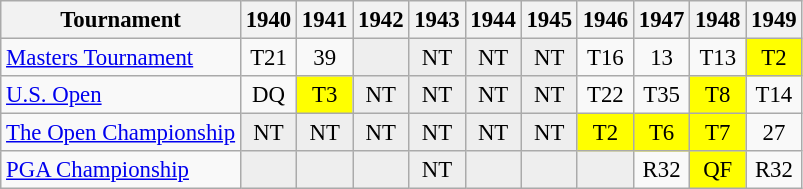<table class="wikitable" style="font-size:95%;text-align:center;">
<tr>
<th>Tournament</th>
<th>1940</th>
<th>1941</th>
<th>1942</th>
<th>1943</th>
<th>1944</th>
<th>1945</th>
<th>1946</th>
<th>1947</th>
<th>1948</th>
<th>1949</th>
</tr>
<tr>
<td align=left><a href='#'>Masters Tournament</a></td>
<td>T21</td>
<td>39</td>
<td style="background:#eeeeee;"></td>
<td style="background:#eeeeee;">NT</td>
<td style="background:#eeeeee;">NT</td>
<td style="background:#eeeeee;">NT</td>
<td>T16</td>
<td>13</td>
<td>T13</td>
<td style="background:yellow;">T2</td>
</tr>
<tr>
<td align=left><a href='#'>U.S. Open</a></td>
<td>DQ</td>
<td style="background:yellow;">T3</td>
<td style="background:#eeeeee;">NT</td>
<td style="background:#eeeeee;">NT</td>
<td style="background:#eeeeee;">NT</td>
<td style="background:#eeeeee;">NT</td>
<td>T22</td>
<td>T35</td>
<td style="background:yellow;">T8</td>
<td>T14</td>
</tr>
<tr>
<td align=left><a href='#'>The Open Championship</a></td>
<td style="background:#eeeeee;">NT</td>
<td style="background:#eeeeee;">NT</td>
<td style="background:#eeeeee;">NT</td>
<td style="background:#eeeeee;">NT</td>
<td style="background:#eeeeee;">NT</td>
<td style="background:#eeeeee;">NT</td>
<td style="background:yellow;">T2</td>
<td style="background:yellow;">T6</td>
<td style="background:yellow;">T7</td>
<td>27</td>
</tr>
<tr>
<td align=left><a href='#'>PGA Championship</a></td>
<td style="background:#eeeeee;"></td>
<td style="background:#eeeeee;"></td>
<td style="background:#eeeeee;"></td>
<td style="background:#eeeeee;">NT</td>
<td style="background:#eeeeee;"></td>
<td style="background:#eeeeee;"></td>
<td style="background:#eeeeee;"></td>
<td>R32</td>
<td style="background:yellow;">QF</td>
<td>R32</td>
</tr>
</table>
